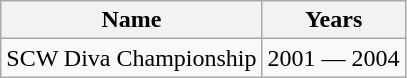<table class="wikitable" border="1">
<tr>
<th>Name</th>
<th>Years</th>
</tr>
<tr>
<td>SCW Diva Championship</td>
<td>2001 — 2004</td>
</tr>
</table>
